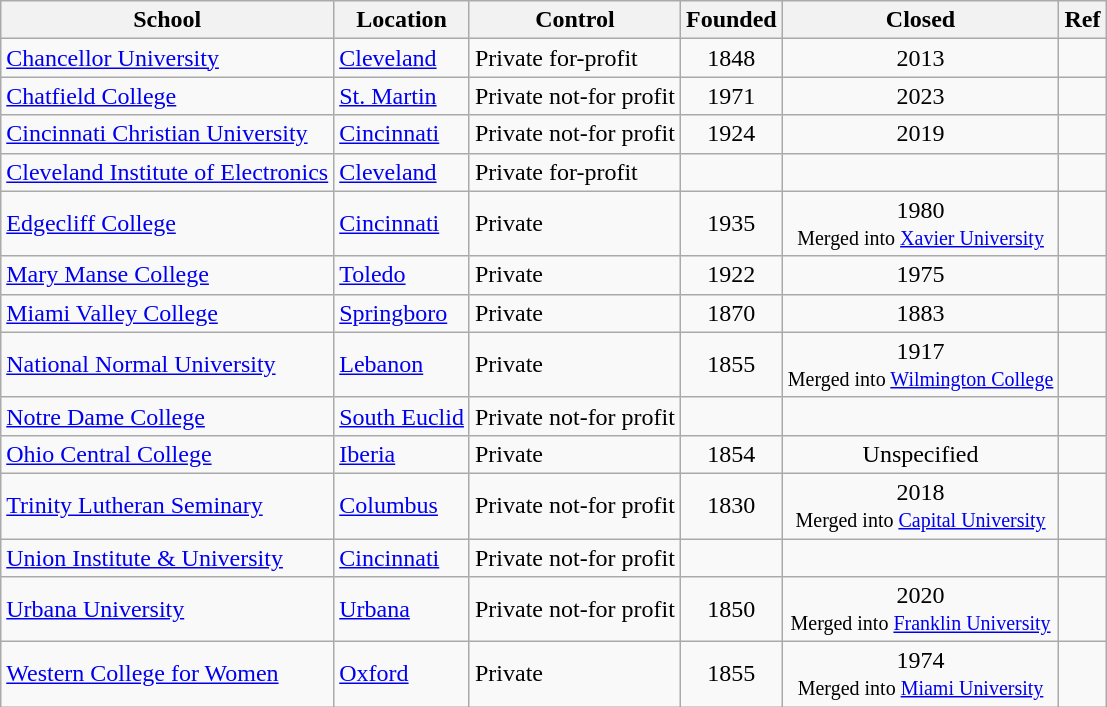<table class="wikitable sortable">
<tr>
<th>School</th>
<th>Location</th>
<th>Control</th>
<th>Founded</th>
<th>Closed</th>
<th>Ref</th>
</tr>
<tr>
<td><a href='#'>Chancellor University</a></td>
<td><a href='#'>Cleveland</a></td>
<td>Private for-profit</td>
<td align="center">1848</td>
<td align="center">2013</td>
<td></td>
</tr>
<tr>
<td><a href='#'>Chatfield College</a></td>
<td><a href='#'>St. Martin</a></td>
<td>Private not-for profit</td>
<td align="center">1971</td>
<td align="center">2023</td>
<td></td>
</tr>
<tr>
<td><a href='#'>Cincinnati Christian University</a></td>
<td><a href='#'>Cincinnati</a></td>
<td>Private not-for profit</td>
<td align="center">1924</td>
<td align="center">2019</td>
<td></td>
</tr>
<tr>
<td><a href='#'>Cleveland Institute of Electronics</a></td>
<td><a href='#'>Cleveland</a></td>
<td>Private for-profit</td>
<td></td>
<td></td>
<td></td>
</tr>
<tr>
<td><a href='#'>Edgecliff College</a></td>
<td><a href='#'>Cincinnati</a></td>
<td>Private</td>
<td align="center">1935</td>
<td align="center">1980<br><small>Merged into <a href='#'>Xavier University</a></small></td>
<td></td>
</tr>
<tr>
<td><a href='#'>Mary Manse College</a></td>
<td><a href='#'>Toledo</a></td>
<td>Private</td>
<td align="center">1922</td>
<td align="center">1975</td>
<td></td>
</tr>
<tr>
<td><a href='#'>Miami Valley College</a></td>
<td><a href='#'>Springboro</a></td>
<td>Private</td>
<td align="center">1870</td>
<td align="center">1883</td>
<td></td>
</tr>
<tr>
<td><a href='#'>National Normal University</a></td>
<td><a href='#'>Lebanon</a></td>
<td>Private</td>
<td align="center">1855</td>
<td align="center">1917 <br><small>Merged into <a href='#'>Wilmington College</a></small></td>
<td></td>
</tr>
<tr>
<td><a href='#'>Notre Dame College</a></td>
<td><a href='#'>South Euclid</a></td>
<td>Private not-for profit</td>
<td></td>
<td></td>
<td></td>
</tr>
<tr>
<td><a href='#'>Ohio Central College</a></td>
<td><a href='#'>Iberia</a></td>
<td>Private</td>
<td align="center">1854</td>
<td align="center">Unspecified</td>
<td></td>
</tr>
<tr>
<td><a href='#'>Trinity Lutheran Seminary</a></td>
<td><a href='#'>Columbus</a></td>
<td>Private not-for profit</td>
<td align="center">1830</td>
<td align="center">2018 <br><small>Merged into <a href='#'>Capital University</a></small></td>
<td></td>
</tr>
<tr>
<td><a href='#'>Union Institute & University</a></td>
<td><a href='#'>Cincinnati</a></td>
<td>Private not-for profit</td>
<td></td>
<td></td>
<td></td>
</tr>
<tr>
<td><a href='#'>Urbana University</a></td>
<td><a href='#'>Urbana</a></td>
<td>Private not-for profit</td>
<td align="center">1850</td>
<td align="center">2020 <br><small>Merged into <a href='#'>Franklin University</a></small></td>
<td></td>
</tr>
<tr>
<td><a href='#'>Western College for Women</a></td>
<td><a href='#'>Oxford</a></td>
<td>Private</td>
<td align="center">1855</td>
<td align="center">1974 <br> <small>Merged into <a href='#'>Miami University</a></small></td>
<td></td>
</tr>
</table>
